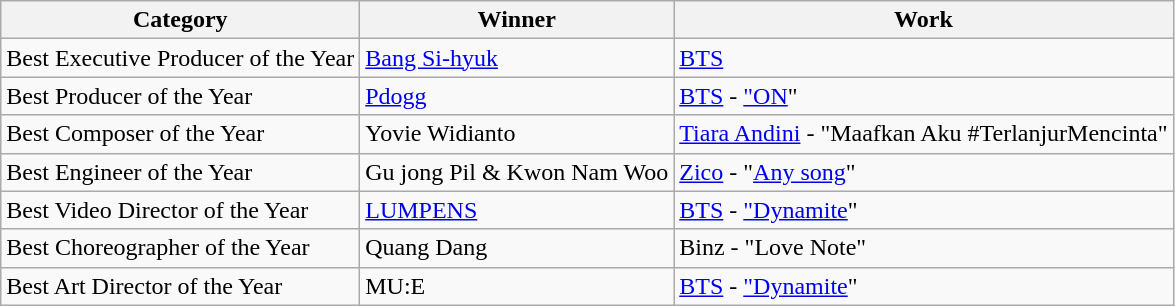<table class="wikitable">
<tr>
<th>Category</th>
<th>Winner</th>
<th>Work</th>
</tr>
<tr>
<td>Best Executive Producer of the Year</td>
<td><a href='#'>Bang Si-hyuk</a></td>
<td><a href='#'>BTS</a></td>
</tr>
<tr>
<td>Best Producer of the Year</td>
<td><a href='#'>Pdogg</a></td>
<td><a href='#'>BTS</a> - <a href='#'>"ON</a>"</td>
</tr>
<tr>
<td>Best Composer of the Year</td>
<td>Yovie Widianto</td>
<td><a href='#'>Tiara Andini</a> - "Maafkan Aku #TerlanjurMencinta"</td>
</tr>
<tr>
<td>Best Engineer of the Year</td>
<td>Gu jong Pil & Kwon Nam Woo</td>
<td><a href='#'>Zico</a> - "<a href='#'>Any song</a>"</td>
</tr>
<tr>
<td>Best Video Director of the Year</td>
<td><a href='#'>LUMPENS</a></td>
<td><a href='#'>BTS</a> - <a href='#'>"Dynamite</a>"</td>
</tr>
<tr>
<td>Best Choreographer of the Year</td>
<td>Quang Dang</td>
<td>Binz - "Love Note"</td>
</tr>
<tr>
<td>Best Art Director of the Year</td>
<td>MU:E</td>
<td><a href='#'>BTS</a> - <a href='#'>"Dynamite</a>"</td>
</tr>
</table>
